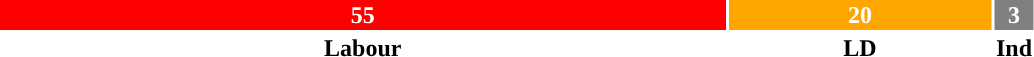<table style="text-align:center;">
<tr style="color:white;">
<td style="background:red; width:70.6%;"><strong>55</strong></td>
<td style="background:orange; width:25.6%;"><strong>20</strong></td>
<td style="background:grey; width:3.8%"><strong>3</strong></td>
</tr>
<tr>
<td><span><strong>Labour</strong></span></td>
<td><span><strong>LD</strong></span></td>
<td><span><strong>Ind</strong></span></td>
</tr>
</table>
